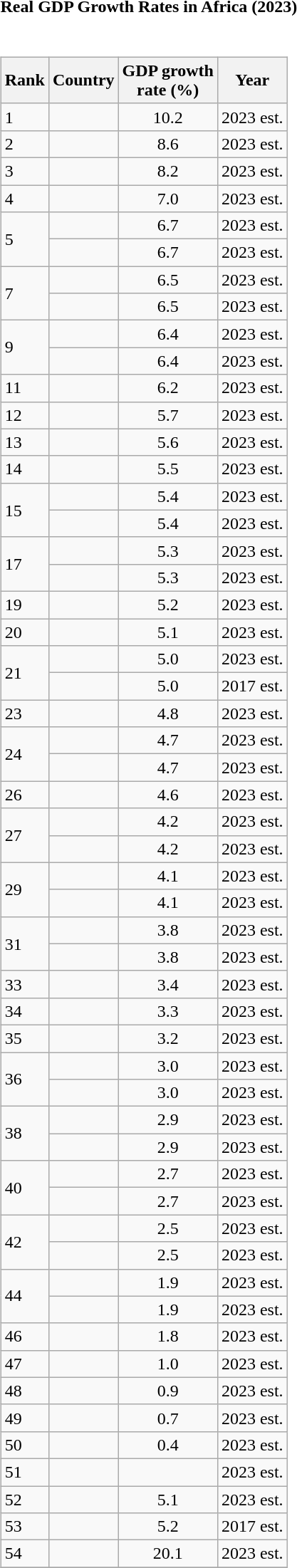<table>
<tr>
<td width="25%" align="centre"><strong>Real GDP Growth Rates in Africa (2023)</strong></td>
</tr>
<tr valign="top">
<td><br><table class="wikitable sortable">
<tr>
<th style="width:2em;margin-left:auto;margin-right:auto" ! data-sort-type="number">Rank</th>
<th>Country</th>
<th>GDP growth<br>rate (%)</th>
<th>Year</th>
</tr>
<tr>
<td>1</td>
<td></td>
<td align=center> 10.2</td>
<td>2023 est.</td>
</tr>
<tr>
<td>2</td>
<td></td>
<td align=center> 8.6</td>
<td>2023 est.</td>
</tr>
<tr>
<td>3</td>
<td></td>
<td align=center> 8.2</td>
<td>2023 est.</td>
</tr>
<tr>
<td>4</td>
<td></td>
<td align=center> 7.0</td>
<td>2023 est.</td>
</tr>
<tr>
<td rowspan="2">5</td>
<td></td>
<td align=center> 6.7</td>
<td>2023 est.</td>
</tr>
<tr>
<td></td>
<td align=center> 6.7</td>
<td>2023 est.</td>
</tr>
<tr>
<td rowspan="2">7</td>
<td></td>
<td align=center> 6.5</td>
<td>2023 est.</td>
</tr>
<tr>
<td></td>
<td align=center> 6.5</td>
<td>2023 est.</td>
</tr>
<tr>
<td rowspan="2">9</td>
<td></td>
<td align=center> 6.4</td>
<td>2023 est.</td>
</tr>
<tr>
<td></td>
<td align=center> 6.4</td>
<td>2023 est.</td>
</tr>
<tr>
<td>11</td>
<td></td>
<td align=center> 6.2</td>
<td>2023 est.</td>
</tr>
<tr>
<td>12</td>
<td></td>
<td align=center> 5.7</td>
<td>2023 est.</td>
</tr>
<tr>
<td>13</td>
<td></td>
<td align=center> 5.6</td>
<td>2023 est.</td>
</tr>
<tr>
<td>14</td>
<td></td>
<td align=center> 5.5</td>
<td>2023 est.</td>
</tr>
<tr>
<td rowspan="2">15</td>
<td></td>
<td align=center> 5.4</td>
<td>2023 est.</td>
</tr>
<tr>
<td></td>
<td align=center> 5.4</td>
<td>2023 est.</td>
</tr>
<tr>
<td rowspan="2">17</td>
<td></td>
<td align=center> 5.3</td>
<td>2023 est.</td>
</tr>
<tr>
<td></td>
<td align=center> 5.3</td>
<td>2023 est.</td>
</tr>
<tr>
<td>19</td>
<td></td>
<td align=center> 5.2</td>
<td>2023 est.</td>
</tr>
<tr>
<td>20</td>
<td></td>
<td align=center> 5.1</td>
<td>2023 est.</td>
</tr>
<tr>
<td rowspan="2">21</td>
<td></td>
<td align=center> 5.0</td>
<td>2023 est.</td>
</tr>
<tr>
<td></td>
<td align=center> 5.0</td>
<td>2017 est.</td>
</tr>
<tr>
<td>23</td>
<td></td>
<td align=center> 4.8</td>
<td>2023 est.</td>
</tr>
<tr>
<td rowspan="2">24</td>
<td></td>
<td align=center> 4.7</td>
<td>2023 est.</td>
</tr>
<tr>
<td></td>
<td align=center> 4.7</td>
<td>2023 est.</td>
</tr>
<tr>
<td>26</td>
<td></td>
<td align=center> 4.6</td>
<td>2023 est.</td>
</tr>
<tr>
<td rowspan="2">27</td>
<td></td>
<td align=center> 4.2</td>
<td>2023 est.</td>
</tr>
<tr>
<td></td>
<td align=center> 4.2</td>
<td>2023 est.</td>
</tr>
<tr>
<td rowspan="2">29</td>
<td></td>
<td align=center> 4.1</td>
<td>2023 est.</td>
</tr>
<tr>
<td></td>
<td align=center> 4.1</td>
<td>2023 est.</td>
</tr>
<tr>
<td rowspan="2">31</td>
<td></td>
<td align=center> 3.8</td>
<td>2023 est.</td>
</tr>
<tr>
<td></td>
<td align=center> 3.8</td>
<td>2023 est.</td>
</tr>
<tr>
<td>33</td>
<td></td>
<td align=center> 3.4</td>
<td>2023 est.</td>
</tr>
<tr>
<td>34</td>
<td></td>
<td align=center> 3.3</td>
<td>2023 est.</td>
</tr>
<tr>
<td>35</td>
<td></td>
<td align=center> 3.2</td>
<td>2023 est.</td>
</tr>
<tr>
<td rowspan="2">36</td>
<td></td>
<td align=center> 3.0</td>
<td>2023 est.</td>
</tr>
<tr>
<td></td>
<td align=center> 3.0</td>
<td>2023 est.</td>
</tr>
<tr>
<td rowspan="2">38</td>
<td></td>
<td align=center> 2.9</td>
<td>2023 est.</td>
</tr>
<tr>
<td></td>
<td align=center> 2.9</td>
<td>2023 est.</td>
</tr>
<tr>
<td rowspan="2">40</td>
<td></td>
<td align=center> 2.7</td>
<td>2023 est.</td>
</tr>
<tr>
<td></td>
<td align=center> 2.7</td>
<td>2023 est.</td>
</tr>
<tr>
<td rowspan="2">42</td>
<td></td>
<td align=center> 2.5</td>
<td>2023 est.</td>
</tr>
<tr>
<td></td>
<td align=center> 2.5</td>
<td>2023 est.</td>
</tr>
<tr>
<td rowspan="2">44</td>
<td></td>
<td align=center> 1.9</td>
<td>2023 est.</td>
</tr>
<tr>
<td></td>
<td align=center> 1.9</td>
<td>2023 est.</td>
</tr>
<tr>
<td>46</td>
<td></td>
<td align=center> 1.8</td>
<td>2023 est.</td>
</tr>
<tr>
<td>47</td>
<td></td>
<td align=center> 1.0</td>
<td>2023 est.</td>
</tr>
<tr>
<td>48</td>
<td></td>
<td align=center> 0.9</td>
<td>2023 est.</td>
</tr>
<tr>
<td>49</td>
<td></td>
<td align=center> 0.7</td>
<td>2023 est.</td>
</tr>
<tr>
<td>50</td>
<td></td>
<td align=center> 0.4</td>
<td>2023 est.</td>
</tr>
<tr>
<td>51</td>
<td></td>
<td align=center></td>
<td>2023 est.</td>
</tr>
<tr>
<td>52</td>
<td></td>
<td align=center> 5.1</td>
<td>2023 est.</td>
</tr>
<tr>
<td>53</td>
<td></td>
<td align=center> 5.2</td>
<td>2017 est.</td>
</tr>
<tr>
<td>54</td>
<td></td>
<td align=center> 20.1</td>
<td>2023 est.</td>
</tr>
<tr>
</tr>
</table>
</td>
</tr>
<tr valign="top">
</tr>
</table>
